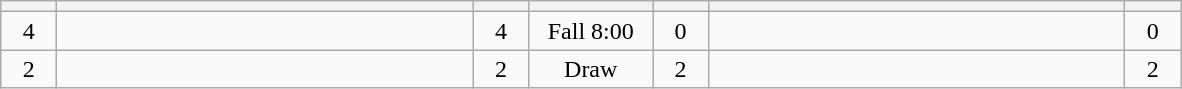<table class="wikitable" style="text-align: center;">
<tr>
<th width=30></th>
<th width=270></th>
<th width=30></th>
<th width=75></th>
<th width=30></th>
<th width=270></th>
<th width=30></th>
</tr>
<tr>
<td>4</td>
<td align=left></td>
<td>4</td>
<td>Fall 8:00</td>
<td>0</td>
<td align=left><strong></strong></td>
<td>0</td>
</tr>
<tr>
<td>2</td>
<td align=left></td>
<td>2</td>
<td>Draw</td>
<td>2</td>
<td align=left></td>
<td>2</td>
</tr>
</table>
